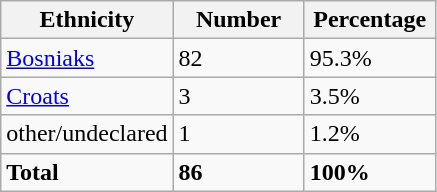<table class="wikitable">
<tr>
<th width="100px">Ethnicity</th>
<th width="80px">Number</th>
<th width="80px">Percentage</th>
</tr>
<tr>
<td><a href='#'>Bosniaks</a></td>
<td>82</td>
<td>95.3%</td>
</tr>
<tr>
<td><a href='#'>Croats</a></td>
<td>3</td>
<td>3.5%</td>
</tr>
<tr>
<td>other/undeclared</td>
<td>1</td>
<td>1.2%</td>
</tr>
<tr>
<td><strong>Total</strong></td>
<td><strong>86</strong></td>
<td><strong>100%</strong></td>
</tr>
</table>
